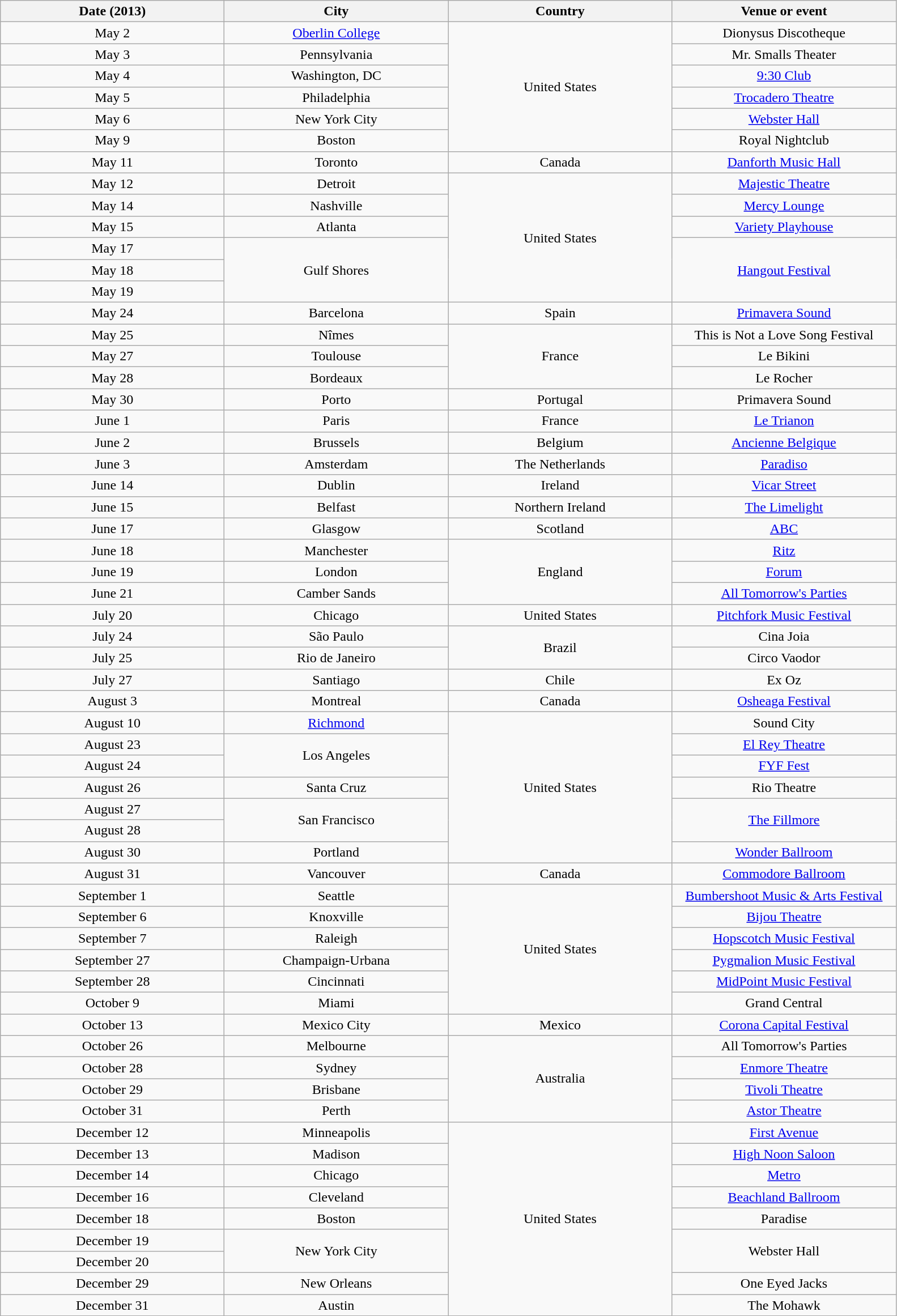<table class="wikitable" style="text-align:center;">
<tr>
<th scope="col" style="width:16em;">Date (2013)</th>
<th scope="col" style="width:16em;">City</th>
<th scope="col" style="width:16em;">Country</th>
<th scope="col" style="width:16em;">Venue or event</th>
</tr>
<tr>
<td>May 2</td>
<td><a href='#'>Oberlin College</a></td>
<td rowspan="6">United States</td>
<td>Dionysus Discotheque</td>
</tr>
<tr>
<td>May 3</td>
<td>Pennsylvania</td>
<td>Mr. Smalls Theater</td>
</tr>
<tr>
<td>May 4</td>
<td>Washington, DC</td>
<td><a href='#'>9:30 Club</a></td>
</tr>
<tr>
<td>May 5</td>
<td>Philadelphia</td>
<td><a href='#'>Trocadero Theatre</a></td>
</tr>
<tr>
<td>May 6</td>
<td>New York City</td>
<td><a href='#'>Webster Hall</a></td>
</tr>
<tr>
<td>May 9</td>
<td>Boston</td>
<td>Royal Nightclub</td>
</tr>
<tr>
<td>May 11</td>
<td>Toronto</td>
<td>Canada</td>
<td><a href='#'>Danforth Music Hall</a></td>
</tr>
<tr>
<td>May 12</td>
<td>Detroit</td>
<td rowspan="6">United States</td>
<td><a href='#'>Majestic Theatre</a></td>
</tr>
<tr>
<td>May 14</td>
<td>Nashville</td>
<td><a href='#'>Mercy Lounge</a></td>
</tr>
<tr>
<td>May 15</td>
<td>Atlanta</td>
<td><a href='#'>Variety Playhouse</a></td>
</tr>
<tr>
<td>May 17</td>
<td rowspan="3">Gulf Shores</td>
<td rowspan="3"><a href='#'>Hangout Festival</a></td>
</tr>
<tr>
<td>May 18</td>
</tr>
<tr>
<td>May 19</td>
</tr>
<tr>
<td>May 24</td>
<td>Barcelona</td>
<td>Spain</td>
<td><a href='#'>Primavera Sound</a></td>
</tr>
<tr>
<td>May 25</td>
<td>Nîmes</td>
<td rowspan="3">France</td>
<td>This is Not a Love Song Festival</td>
</tr>
<tr>
<td>May 27</td>
<td>Toulouse</td>
<td>Le Bikini</td>
</tr>
<tr>
<td>May 28</td>
<td>Bordeaux</td>
<td>Le Rocher</td>
</tr>
<tr>
<td>May 30</td>
<td>Porto</td>
<td>Portugal</td>
<td>Primavera Sound</td>
</tr>
<tr>
<td>June 1</td>
<td>Paris</td>
<td>France</td>
<td><a href='#'>Le Trianon</a></td>
</tr>
<tr>
<td>June 2</td>
<td>Brussels</td>
<td>Belgium</td>
<td><a href='#'>Ancienne Belgique</a></td>
</tr>
<tr>
<td>June 3</td>
<td>Amsterdam</td>
<td>The Netherlands</td>
<td><a href='#'>Paradiso</a></td>
</tr>
<tr>
<td>June 14</td>
<td>Dublin</td>
<td>Ireland</td>
<td><a href='#'>Vicar Street</a></td>
</tr>
<tr>
<td>June 15</td>
<td>Belfast</td>
<td>Northern Ireland</td>
<td><a href='#'>The Limelight</a></td>
</tr>
<tr>
<td>June 17</td>
<td>Glasgow</td>
<td>Scotland</td>
<td><a href='#'>ABC</a></td>
</tr>
<tr>
<td>June 18</td>
<td>Manchester</td>
<td rowspan="3">England</td>
<td><a href='#'>Ritz</a></td>
</tr>
<tr>
<td>June 19</td>
<td>London</td>
<td><a href='#'>Forum</a></td>
</tr>
<tr>
<td>June 21</td>
<td>Camber Sands</td>
<td><a href='#'>All Tomorrow's Parties</a></td>
</tr>
<tr>
<td>July 20</td>
<td>Chicago</td>
<td>United States</td>
<td><a href='#'>Pitchfork Music Festival</a></td>
</tr>
<tr>
<td>July 24</td>
<td>São Paulo</td>
<td rowspan="2">Brazil</td>
<td>Cina Joia</td>
</tr>
<tr>
<td>July 25</td>
<td>Rio de Janeiro</td>
<td>Circo Vaodor</td>
</tr>
<tr>
<td>July 27</td>
<td>Santiago</td>
<td>Chile</td>
<td>Ex Oz</td>
</tr>
<tr>
<td>August 3</td>
<td>Montreal</td>
<td>Canada</td>
<td><a href='#'>Osheaga Festival</a></td>
</tr>
<tr>
<td>August 10</td>
<td><a href='#'>Richmond</a></td>
<td rowspan="7">United States</td>
<td>Sound City</td>
</tr>
<tr>
<td>August 23</td>
<td rowspan="2">Los Angeles</td>
<td><a href='#'>El Rey Theatre</a></td>
</tr>
<tr>
<td>August 24</td>
<td><a href='#'>FYF Fest</a></td>
</tr>
<tr>
<td>August 26</td>
<td>Santa Cruz</td>
<td>Rio Theatre</td>
</tr>
<tr>
<td>August 27</td>
<td rowspan="2">San Francisco</td>
<td rowspan="2"><a href='#'>The Fillmore</a></td>
</tr>
<tr>
<td>August 28</td>
</tr>
<tr>
<td>August 30</td>
<td>Portland</td>
<td><a href='#'>Wonder Ballroom</a></td>
</tr>
<tr>
<td>August 31</td>
<td>Vancouver</td>
<td>Canada</td>
<td><a href='#'>Commodore Ballroom</a></td>
</tr>
<tr>
<td>September 1</td>
<td>Seattle</td>
<td rowspan="6">United States</td>
<td><a href='#'>Bumbershoot Music & Arts Festival</a></td>
</tr>
<tr>
<td>September 6</td>
<td>Knoxville</td>
<td><a href='#'>Bijou Theatre</a></td>
</tr>
<tr>
<td>September 7</td>
<td>Raleigh</td>
<td><a href='#'>Hopscotch Music Festival</a></td>
</tr>
<tr>
<td>September 27</td>
<td>Champaign-Urbana</td>
<td><a href='#'>Pygmalion Music Festival</a></td>
</tr>
<tr>
<td>September 28</td>
<td>Cincinnati</td>
<td><a href='#'>MidPoint Music Festival</a></td>
</tr>
<tr>
<td>October 9</td>
<td>Miami</td>
<td>Grand Central</td>
</tr>
<tr>
<td>October 13</td>
<td>Mexico City</td>
<td>Mexico</td>
<td><a href='#'>Corona Capital Festival</a></td>
</tr>
<tr>
<td>October 26</td>
<td>Melbourne</td>
<td rowspan="4">Australia</td>
<td>All Tomorrow's Parties</td>
</tr>
<tr>
<td>October 28</td>
<td>Sydney</td>
<td><a href='#'>Enmore Theatre</a></td>
</tr>
<tr>
<td>October 29</td>
<td>Brisbane</td>
<td><a href='#'>Tivoli Theatre</a></td>
</tr>
<tr>
<td>October 31</td>
<td>Perth</td>
<td><a href='#'>Astor Theatre</a></td>
</tr>
<tr>
<td>December 12</td>
<td>Minneapolis</td>
<td rowspan="9">United States</td>
<td><a href='#'>First Avenue</a></td>
</tr>
<tr>
<td>December 13</td>
<td>Madison</td>
<td><a href='#'>High Noon Saloon</a></td>
</tr>
<tr>
<td>December 14</td>
<td>Chicago</td>
<td><a href='#'>Metro</a></td>
</tr>
<tr>
<td>December 16</td>
<td>Cleveland</td>
<td><a href='#'>Beachland Ballroom</a></td>
</tr>
<tr>
<td>December 18</td>
<td>Boston</td>
<td>Paradise</td>
</tr>
<tr>
<td>December 19</td>
<td rowspan="2">New York City</td>
<td rowspan="2">Webster Hall</td>
</tr>
<tr>
<td>December 20</td>
</tr>
<tr>
<td>December 29</td>
<td>New Orleans</td>
<td>One Eyed Jacks</td>
</tr>
<tr>
<td>December 31</td>
<td>Austin</td>
<td>The Mohawk</td>
</tr>
</table>
